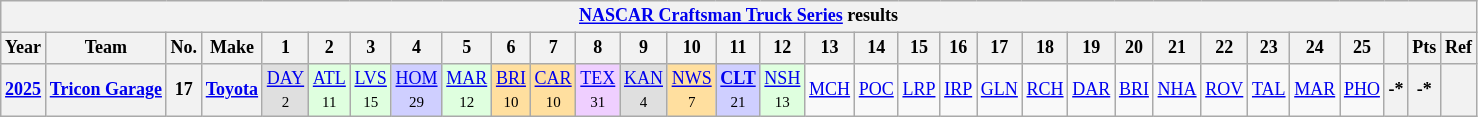<table class="wikitable" style="text-align:center; font-size:75%">
<tr>
<th colspan=32><a href='#'>NASCAR Craftsman Truck Series</a> results</th>
</tr>
<tr>
<th>Year</th>
<th>Team</th>
<th>No.</th>
<th>Make</th>
<th>1</th>
<th>2</th>
<th>3</th>
<th>4</th>
<th>5</th>
<th>6</th>
<th>7</th>
<th>8</th>
<th>9</th>
<th>10</th>
<th>11</th>
<th>12</th>
<th>13</th>
<th>14</th>
<th>15</th>
<th>16</th>
<th>17</th>
<th>18</th>
<th>19</th>
<th>20</th>
<th>21</th>
<th>22</th>
<th>23</th>
<th>24</th>
<th>25</th>
<th></th>
<th>Pts</th>
<th>Ref</th>
</tr>
<tr>
<th><a href='#'>2025</a></th>
<th><a href='#'>Tricon Garage</a></th>
<th>17</th>
<th><a href='#'>Toyota</a></th>
<td style="background:#DFDFDF;"><a href='#'>DAY</a><br><small>2</small></td>
<td style="background:#DFFFDF;"><a href='#'>ATL</a><br><small>11</small></td>
<td style="background:#DFFFDF;"><a href='#'>LVS</a><br><small>15</small></td>
<td style="background:#CFCFFF;"><a href='#'>HOM</a><br><small>29</small></td>
<td style="background:#DFFFDF;"><a href='#'>MAR</a><br><small>12</small></td>
<td style="background:#FFDF9F;"><a href='#'>BRI</a><br><small>10</small></td>
<td style="background:#FFDF9F;"><a href='#'>CAR</a><br><small>10</small></td>
<td style="background:#EFCFFF;"><a href='#'>TEX</a><br><small>31</small></td>
<td style="background:#DFDFDF;"><a href='#'>KAN</a><br><small>4</small></td>
<td style="background:#FFDF9F;"><a href='#'>NWS</a><br><small>7</small></td>
<td style="background:#CFCFFF;"><strong><a href='#'>CLT</a></strong><br><small>21</small></td>
<td style="background:#DFFFDF;"><a href='#'>NSH</a><br><small>13</small></td>
<td style="background:#;"><a href='#'>MCH</a><br><small></small></td>
<td><a href='#'>POC</a></td>
<td><a href='#'>LRP</a></td>
<td><a href='#'>IRP</a></td>
<td><a href='#'>GLN</a></td>
<td><a href='#'>RCH</a></td>
<td><a href='#'>DAR</a></td>
<td><a href='#'>BRI</a></td>
<td><a href='#'>NHA</a></td>
<td><a href='#'>ROV</a></td>
<td><a href='#'>TAL</a></td>
<td><a href='#'>MAR</a></td>
<td><a href='#'>PHO</a></td>
<th>-*</th>
<th>-*</th>
<th></th>
</tr>
</table>
